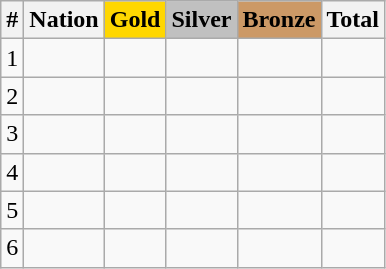<table class=wikitable>
<tr>
<th>#</th>
<th>Nation</th>
<td bgcolor=gold><strong>Gold</strong></td>
<td bgcolor=silver><strong>Silver</strong></td>
<td bgcolor=CC9966><strong>Bronze</strong></td>
<th>Total</th>
</tr>
<tr>
<td>1</td>
<td></td>
<td></td>
<td></td>
<td></td>
<td></td>
</tr>
<tr>
<td>2</td>
<td></td>
<td></td>
<td></td>
<td></td>
<td></td>
</tr>
<tr>
<td>3</td>
<td></td>
<td></td>
<td></td>
<td></td>
<td></td>
</tr>
<tr>
<td>4</td>
<td></td>
<td></td>
<td></td>
<td></td>
<td></td>
</tr>
<tr>
<td>5</td>
<td></td>
<td></td>
<td></td>
<td></td>
<td></td>
</tr>
<tr>
<td>6</td>
<td></td>
<td></td>
<td></td>
<td></td>
<td></td>
</tr>
</table>
